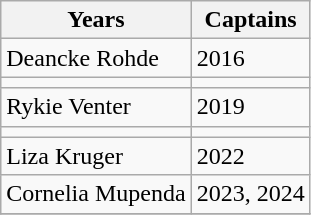<table class="wikitable collapsible">
<tr>
<th>Years</th>
<th>Captains</th>
</tr>
<tr>
<td>Deancke Rohde</td>
<td>2016</td>
</tr>
<tr>
<td></td>
</tr>
<tr>
<td>Rykie Venter</td>
<td>2019</td>
</tr>
<tr>
<td></td>
</tr>
<tr>
<td>Liza Kruger</td>
<td>2022</td>
</tr>
<tr>
<td>Cornelia Mupenda</td>
<td>2023, 2024</td>
</tr>
<tr>
</tr>
</table>
